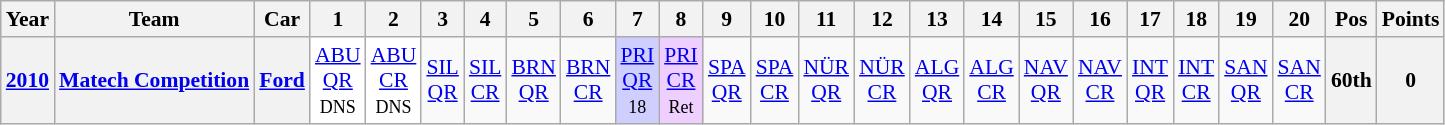<table class="wikitable" border="1" style="text-align:center; font-size:90%;">
<tr>
<th>Year</th>
<th>Team</th>
<th>Car</th>
<th>1</th>
<th>2</th>
<th>3</th>
<th>4</th>
<th>5</th>
<th>6</th>
<th>7</th>
<th>8</th>
<th>9</th>
<th>10</th>
<th>11</th>
<th>12</th>
<th>13</th>
<th>14</th>
<th>15</th>
<th>16</th>
<th>17</th>
<th>18</th>
<th>19</th>
<th>20</th>
<th>Pos</th>
<th>Points</th>
</tr>
<tr>
<th><a href='#'>2010</a></th>
<th><a href='#'>Matech Competition</a></th>
<th><a href='#'>Ford</a></th>
<td style="background:#FFFFFF;"><a href='#'>ABU<br>QR</a><br><small>DNS<br></small></td>
<td style="background:#FFFFFF;"><a href='#'>ABU<br>CR</a><br><small>DNS<br></small></td>
<td><a href='#'>SIL<br>QR</a></td>
<td><a href='#'>SIL<br>CR</a></td>
<td><a href='#'>BRN<br>QR</a></td>
<td><a href='#'>BRN<br>CR</a></td>
<td style="background:#CFCFFF;"><a href='#'>PRI<br>QR</a><br><small>18<br></small></td>
<td style="background:#EFCFFF;"><a href='#'>PRI<br>CR</a><br><small>Ret<br></small></td>
<td><a href='#'>SPA<br>QR</a></td>
<td><a href='#'>SPA<br>CR</a></td>
<td><a href='#'>NÜR<br>QR</a></td>
<td><a href='#'>NÜR<br>CR</a></td>
<td><a href='#'>ALG<br>QR</a></td>
<td><a href='#'>ALG<br>CR</a></td>
<td><a href='#'>NAV<br>QR</a></td>
<td><a href='#'>NAV<br>CR</a></td>
<td><a href='#'>INT<br>QR</a></td>
<td><a href='#'>INT<br>CR</a></td>
<td><a href='#'>SAN<br>QR</a></td>
<td><a href='#'>SAN<br>CR</a></td>
<th>60th</th>
<th>0</th>
</tr>
</table>
